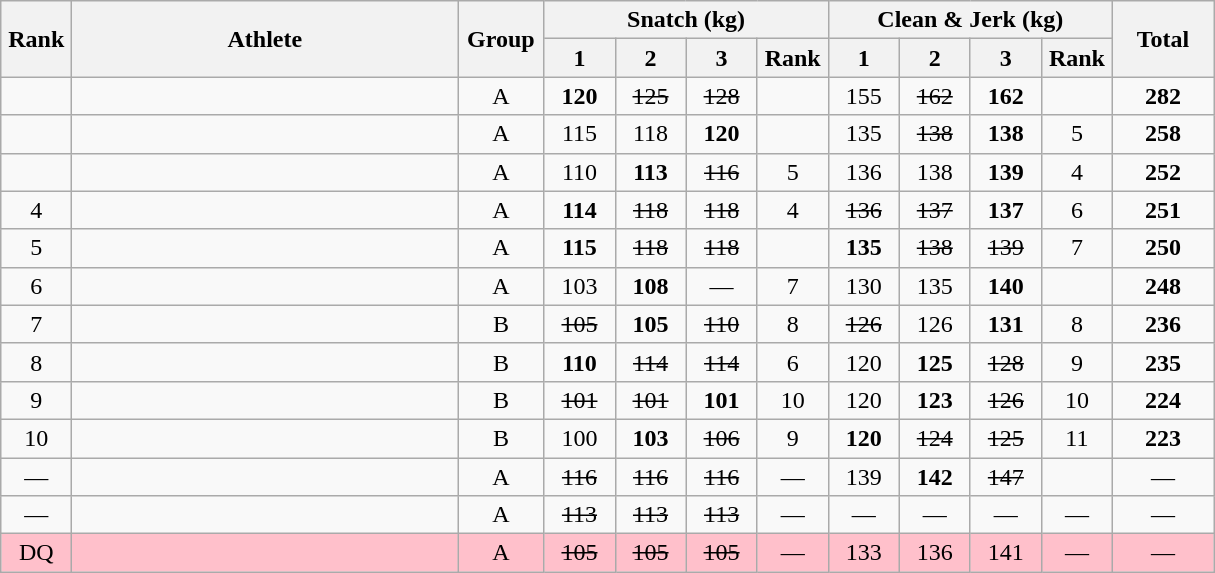<table class = "wikitable" style="text-align:center;">
<tr>
<th rowspan=2 width=40>Rank</th>
<th rowspan=2 width=250>Athlete</th>
<th rowspan=2 width=50>Group</th>
<th colspan=4>Snatch (kg)</th>
<th colspan=4>Clean & Jerk (kg)</th>
<th rowspan=2 width=60>Total</th>
</tr>
<tr>
<th width=40>1</th>
<th width=40>2</th>
<th width=40>3</th>
<th width=40>Rank</th>
<th width=40>1</th>
<th width=40>2</th>
<th width=40>3</th>
<th width=40>Rank</th>
</tr>
<tr>
<td></td>
<td align=left></td>
<td>A</td>
<td><strong>120</strong></td>
<td><s>125</s></td>
<td><s>128</s></td>
<td></td>
<td>155</td>
<td><s>162</s></td>
<td><strong>162</strong></td>
<td></td>
<td><strong>282</strong></td>
</tr>
<tr>
<td></td>
<td align=left></td>
<td>A</td>
<td>115</td>
<td>118</td>
<td><strong>120</strong></td>
<td></td>
<td>135</td>
<td><s>138</s></td>
<td><strong>138</strong></td>
<td>5</td>
<td><strong>258</strong></td>
</tr>
<tr>
<td></td>
<td align=left></td>
<td>A</td>
<td>110</td>
<td><strong>113</strong></td>
<td><s>116</s></td>
<td>5</td>
<td>136</td>
<td>138</td>
<td><strong>139</strong></td>
<td>4</td>
<td><strong>252</strong></td>
</tr>
<tr>
<td>4</td>
<td align=left></td>
<td>A</td>
<td><strong>114</strong></td>
<td><s>118</s></td>
<td><s>118</s></td>
<td>4</td>
<td><s>136</s></td>
<td><s>137</s></td>
<td><strong>137</strong></td>
<td>6</td>
<td><strong>251</strong></td>
</tr>
<tr>
<td>5</td>
<td align=left></td>
<td>A</td>
<td><strong>115</strong></td>
<td><s>118</s></td>
<td><s>118</s></td>
<td></td>
<td><strong>135</strong></td>
<td><s>138</s></td>
<td><s>139</s></td>
<td>7</td>
<td><strong>250</strong></td>
</tr>
<tr>
<td>6</td>
<td align=left></td>
<td>A</td>
<td>103</td>
<td><strong>108</strong></td>
<td>—</td>
<td>7</td>
<td>130</td>
<td>135</td>
<td><strong>140</strong></td>
<td></td>
<td><strong>248</strong></td>
</tr>
<tr>
<td>7</td>
<td align=left></td>
<td>B</td>
<td><s>105</s></td>
<td><strong>105</strong></td>
<td><s>110</s></td>
<td>8</td>
<td><s>126</s></td>
<td>126</td>
<td><strong>131</strong></td>
<td>8</td>
<td><strong>236</strong></td>
</tr>
<tr>
<td>8</td>
<td align=left></td>
<td>B</td>
<td><strong>110</strong></td>
<td><s>114</s></td>
<td><s>114</s></td>
<td>6</td>
<td>120</td>
<td><strong>125</strong></td>
<td><s>128</s></td>
<td>9</td>
<td><strong>235</strong></td>
</tr>
<tr>
<td>9</td>
<td align=left></td>
<td>B</td>
<td><s>101</s></td>
<td><s>101</s></td>
<td><strong>101</strong></td>
<td>10</td>
<td>120</td>
<td><strong>123</strong></td>
<td><s>126</s></td>
<td>10</td>
<td><strong>224</strong></td>
</tr>
<tr>
<td>10</td>
<td align=left></td>
<td>B</td>
<td>100</td>
<td><strong>103</strong></td>
<td><s>106</s></td>
<td>9</td>
<td><strong>120</strong></td>
<td><s>124</s></td>
<td><s>125</s></td>
<td>11</td>
<td><strong>223</strong></td>
</tr>
<tr>
<td>—</td>
<td align=left></td>
<td>A</td>
<td><s>116</s></td>
<td><s>116</s></td>
<td><s>116</s></td>
<td>—</td>
<td>139</td>
<td><strong>142</strong></td>
<td><s>147</s></td>
<td></td>
<td>—</td>
</tr>
<tr>
<td>—</td>
<td align=left></td>
<td>A</td>
<td><s>113</s></td>
<td><s>113</s></td>
<td><s>113</s></td>
<td>—</td>
<td>—</td>
<td>—</td>
<td>—</td>
<td>—</td>
<td>—</td>
</tr>
<tr bgcolor=pink>
<td>DQ</td>
<td align="left"></td>
<td>A</td>
<td><s>105</s></td>
<td><s>105</s></td>
<td><s>105</s></td>
<td>—</td>
<td>133</td>
<td>136</td>
<td>141</td>
<td>—</td>
<td>—</td>
</tr>
</table>
